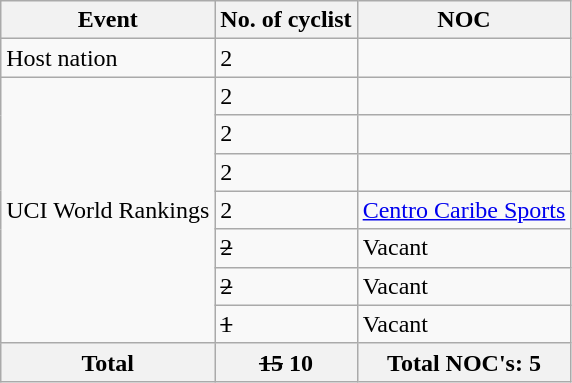<table class="wikitable">
<tr>
<th>Event</th>
<th>No. of cyclist</th>
<th>NOC</th>
</tr>
<tr>
<td>Host nation</td>
<td>2</td>
<td style="text-align:center;"></td>
</tr>
<tr>
<td rowspan="7">UCI World Rankings</td>
<td>2</td>
<td></td>
</tr>
<tr>
<td>2</td>
<td></td>
</tr>
<tr>
<td>2</td>
<td></td>
</tr>
<tr>
<td>2</td>
<td><a href='#'>Centro Caribe Sports</a></td>
</tr>
<tr>
<td><s>2</s></td>
<td>Vacant</td>
</tr>
<tr>
<td><s>2</s></td>
<td>Vacant</td>
</tr>
<tr>
<td><s>1</s></td>
<td>Vacant</td>
</tr>
<tr>
<th>Total</th>
<th><s>15</s> 10</th>
<th>Total NOC's: 5</th>
</tr>
</table>
